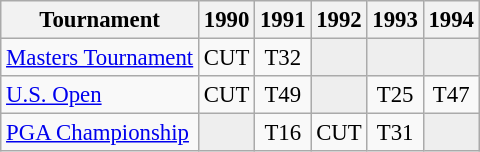<table class="wikitable" style="font-size:95%;text-align:center;">
<tr>
<th>Tournament</th>
<th>1990</th>
<th>1991</th>
<th>1992</th>
<th>1993</th>
<th>1994</th>
</tr>
<tr>
<td align=left><a href='#'>Masters Tournament</a></td>
<td>CUT</td>
<td>T32</td>
<td style="background:#eeeeee;"></td>
<td style="background:#eeeeee;"></td>
<td style="background:#eeeeee;"></td>
</tr>
<tr>
<td align=left><a href='#'>U.S. Open</a></td>
<td>CUT</td>
<td>T49</td>
<td style="background:#eeeeee;"></td>
<td>T25</td>
<td>T47</td>
</tr>
<tr>
<td align=left><a href='#'>PGA Championship</a></td>
<td style="background:#eeeeee;"></td>
<td>T16</td>
<td>CUT</td>
<td>T31</td>
<td style="background:#eeeeee;"></td>
</tr>
</table>
